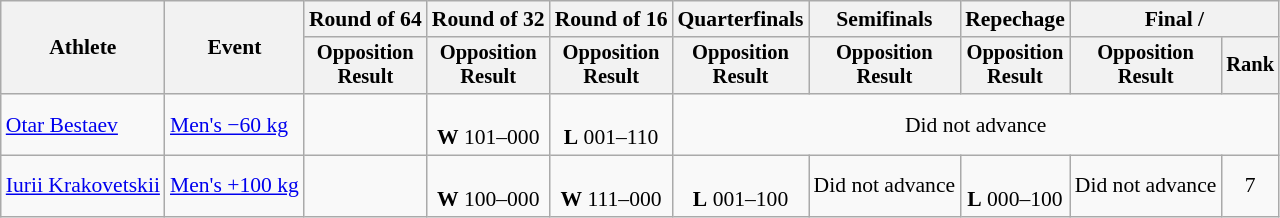<table class="wikitable" style="font-size:90%">
<tr>
<th rowspan="2">Athlete</th>
<th rowspan="2">Event</th>
<th>Round of 64</th>
<th>Round of 32</th>
<th>Round of 16</th>
<th>Quarterfinals</th>
<th>Semifinals</th>
<th>Repechage</th>
<th colspan=2>Final / </th>
</tr>
<tr style="font-size:95%">
<th>Opposition<br>Result</th>
<th>Opposition<br>Result</th>
<th>Opposition<br>Result</th>
<th>Opposition<br>Result</th>
<th>Opposition<br>Result</th>
<th>Opposition<br>Result</th>
<th>Opposition<br>Result</th>
<th>Rank</th>
</tr>
<tr align=center>
<td align=left><a href='#'>Otar Bestaev</a></td>
<td align=left><a href='#'>Men's −60 kg</a></td>
<td></td>
<td><br><strong>W</strong> 101–000</td>
<td><br><strong>L</strong> 001–110</td>
<td colspan=5>Did not advance</td>
</tr>
<tr align=center>
<td align=left><a href='#'>Iurii Krakovetskii</a></td>
<td align=left><a href='#'>Men's +100 kg</a></td>
<td></td>
<td><br><strong>W</strong> 100–000</td>
<td><br><strong>W</strong> 111–000</td>
<td><br><strong>L</strong> 001–100</td>
<td>Did not advance</td>
<td><br><strong>L</strong> 000–100</td>
<td>Did not advance</td>
<td>7</td>
</tr>
</table>
